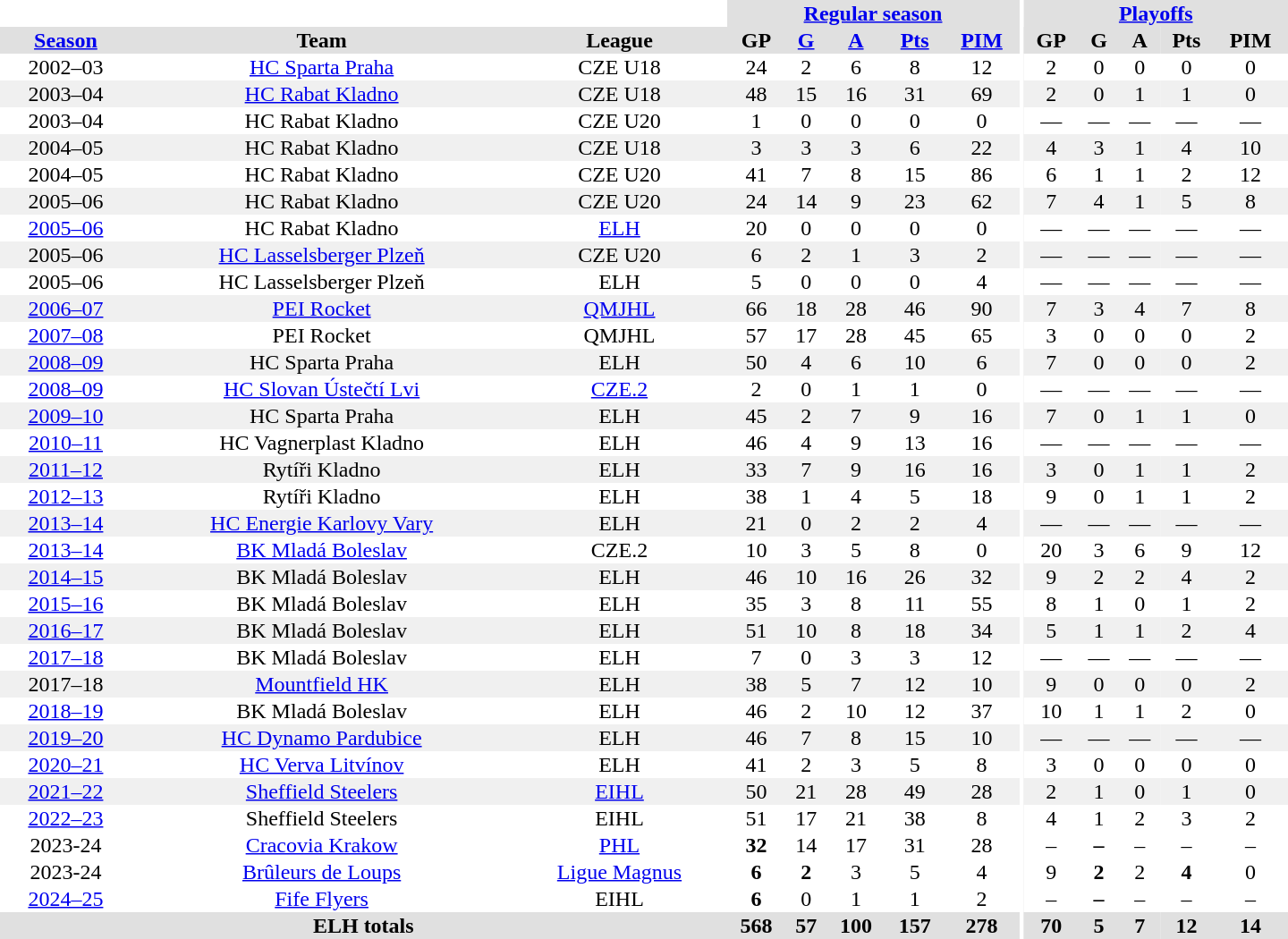<table border="0" cellpadding="1" cellspacing="0" style="text-align:center; width:60em">
<tr bgcolor="#e0e0e0">
<th colspan="3" bgcolor="#ffffff"></th>
<th colspan="5"><a href='#'>Regular season</a></th>
<th rowspan="102" bgcolor="#ffffff"></th>
<th colspan="5"><a href='#'>Playoffs</a></th>
</tr>
<tr bgcolor="#e0e0e0">
<th><a href='#'>Season</a></th>
<th>Team</th>
<th>League</th>
<th>GP</th>
<th><a href='#'>G</a></th>
<th><a href='#'>A</a></th>
<th><a href='#'>Pts</a></th>
<th><a href='#'>PIM</a></th>
<th>GP</th>
<th>G</th>
<th>A</th>
<th>Pts</th>
<th>PIM</th>
</tr>
<tr>
<td>2002–03</td>
<td><a href='#'>HC Sparta Praha</a></td>
<td>CZE U18</td>
<td>24</td>
<td>2</td>
<td>6</td>
<td>8</td>
<td>12</td>
<td>2</td>
<td>0</td>
<td>0</td>
<td>0</td>
<td>0</td>
</tr>
<tr bgcolor="#f0f0f0">
<td>2003–04</td>
<td><a href='#'>HC Rabat Kladno</a></td>
<td>CZE U18</td>
<td>48</td>
<td>15</td>
<td>16</td>
<td>31</td>
<td>69</td>
<td>2</td>
<td>0</td>
<td>1</td>
<td>1</td>
<td>0</td>
</tr>
<tr>
<td>2003–04</td>
<td>HC Rabat Kladno</td>
<td>CZE U20</td>
<td>1</td>
<td>0</td>
<td>0</td>
<td>0</td>
<td>0</td>
<td>—</td>
<td>—</td>
<td>—</td>
<td>—</td>
<td>—</td>
</tr>
<tr bgcolor="#f0f0f0">
<td>2004–05</td>
<td>HC Rabat Kladno</td>
<td>CZE U18</td>
<td>3</td>
<td>3</td>
<td>3</td>
<td>6</td>
<td>22</td>
<td>4</td>
<td>3</td>
<td>1</td>
<td>4</td>
<td>10</td>
</tr>
<tr>
<td>2004–05</td>
<td>HC Rabat Kladno</td>
<td>CZE U20</td>
<td>41</td>
<td>7</td>
<td>8</td>
<td>15</td>
<td>86</td>
<td>6</td>
<td>1</td>
<td>1</td>
<td>2</td>
<td>12</td>
</tr>
<tr bgcolor="#f0f0f0">
<td>2005–06</td>
<td>HC Rabat Kladno</td>
<td>CZE U20</td>
<td>24</td>
<td>14</td>
<td>9</td>
<td>23</td>
<td>62</td>
<td>7</td>
<td>4</td>
<td>1</td>
<td>5</td>
<td>8</td>
</tr>
<tr>
<td><a href='#'>2005–06</a></td>
<td>HC Rabat Kladno</td>
<td><a href='#'>ELH</a></td>
<td>20</td>
<td>0</td>
<td>0</td>
<td>0</td>
<td>0</td>
<td>—</td>
<td>—</td>
<td>—</td>
<td>—</td>
<td>—</td>
</tr>
<tr bgcolor="#f0f0f0">
<td>2005–06</td>
<td><a href='#'>HC Lasselsberger Plzeň</a></td>
<td>CZE U20</td>
<td>6</td>
<td>2</td>
<td>1</td>
<td>3</td>
<td>2</td>
<td>—</td>
<td>—</td>
<td>—</td>
<td>—</td>
<td>—</td>
</tr>
<tr>
<td>2005–06</td>
<td>HC Lasselsberger Plzeň</td>
<td>ELH</td>
<td>5</td>
<td>0</td>
<td>0</td>
<td>0</td>
<td>4</td>
<td>—</td>
<td>—</td>
<td>—</td>
<td>—</td>
<td>—</td>
</tr>
<tr bgcolor="#f0f0f0">
<td><a href='#'>2006–07</a></td>
<td><a href='#'>PEI Rocket</a></td>
<td><a href='#'>QMJHL</a></td>
<td>66</td>
<td>18</td>
<td>28</td>
<td>46</td>
<td>90</td>
<td>7</td>
<td>3</td>
<td>4</td>
<td>7</td>
<td>8</td>
</tr>
<tr>
<td><a href='#'>2007–08</a></td>
<td>PEI Rocket</td>
<td>QMJHL</td>
<td>57</td>
<td>17</td>
<td>28</td>
<td>45</td>
<td>65</td>
<td>3</td>
<td>0</td>
<td>0</td>
<td>0</td>
<td>2</td>
</tr>
<tr bgcolor="#f0f0f0">
<td><a href='#'>2008–09</a></td>
<td>HC Sparta Praha</td>
<td>ELH</td>
<td>50</td>
<td>4</td>
<td>6</td>
<td>10</td>
<td>6</td>
<td>7</td>
<td>0</td>
<td>0</td>
<td>0</td>
<td>2</td>
</tr>
<tr>
<td><a href='#'>2008–09</a></td>
<td><a href='#'>HC Slovan Ústečtí Lvi</a></td>
<td><a href='#'>CZE.2</a></td>
<td>2</td>
<td>0</td>
<td>1</td>
<td>1</td>
<td>0</td>
<td>—</td>
<td>—</td>
<td>—</td>
<td>—</td>
<td>—</td>
</tr>
<tr bgcolor="#f0f0f0">
<td><a href='#'>2009–10</a></td>
<td>HC Sparta Praha</td>
<td>ELH</td>
<td>45</td>
<td>2</td>
<td>7</td>
<td>9</td>
<td>16</td>
<td>7</td>
<td>0</td>
<td>1</td>
<td>1</td>
<td>0</td>
</tr>
<tr>
<td><a href='#'>2010–11</a></td>
<td>HC Vagnerplast Kladno</td>
<td>ELH</td>
<td>46</td>
<td>4</td>
<td>9</td>
<td>13</td>
<td>16</td>
<td>—</td>
<td>—</td>
<td>—</td>
<td>—</td>
<td>—</td>
</tr>
<tr bgcolor="#f0f0f0">
<td><a href='#'>2011–12</a></td>
<td>Rytíři Kladno</td>
<td>ELH</td>
<td>33</td>
<td>7</td>
<td>9</td>
<td>16</td>
<td>16</td>
<td>3</td>
<td>0</td>
<td>1</td>
<td>1</td>
<td>2</td>
</tr>
<tr>
<td><a href='#'>2012–13</a></td>
<td>Rytíři Kladno</td>
<td>ELH</td>
<td>38</td>
<td>1</td>
<td>4</td>
<td>5</td>
<td>18</td>
<td>9</td>
<td>0</td>
<td>1</td>
<td>1</td>
<td>2</td>
</tr>
<tr bgcolor="#f0f0f0">
<td><a href='#'>2013–14</a></td>
<td><a href='#'>HC Energie Karlovy Vary</a></td>
<td>ELH</td>
<td>21</td>
<td>0</td>
<td>2</td>
<td>2</td>
<td>4</td>
<td>—</td>
<td>—</td>
<td>—</td>
<td>—</td>
<td>—</td>
</tr>
<tr>
<td><a href='#'>2013–14</a></td>
<td><a href='#'>BK Mladá Boleslav</a></td>
<td>CZE.2</td>
<td>10</td>
<td>3</td>
<td>5</td>
<td>8</td>
<td>0</td>
<td>20</td>
<td>3</td>
<td>6</td>
<td>9</td>
<td>12</td>
</tr>
<tr bgcolor="#f0f0f0">
<td><a href='#'>2014–15</a></td>
<td>BK Mladá Boleslav</td>
<td>ELH</td>
<td>46</td>
<td>10</td>
<td>16</td>
<td>26</td>
<td>32</td>
<td>9</td>
<td>2</td>
<td>2</td>
<td>4</td>
<td>2</td>
</tr>
<tr>
<td><a href='#'>2015–16</a></td>
<td>BK Mladá Boleslav</td>
<td>ELH</td>
<td>35</td>
<td>3</td>
<td>8</td>
<td>11</td>
<td>55</td>
<td>8</td>
<td>1</td>
<td>0</td>
<td>1</td>
<td>2</td>
</tr>
<tr bgcolor="#f0f0f0">
<td><a href='#'>2016–17</a></td>
<td>BK Mladá Boleslav</td>
<td>ELH</td>
<td>51</td>
<td>10</td>
<td>8</td>
<td>18</td>
<td>34</td>
<td>5</td>
<td>1</td>
<td>1</td>
<td>2</td>
<td>4</td>
</tr>
<tr>
<td><a href='#'>2017–18</a></td>
<td>BK Mladá Boleslav</td>
<td>ELH</td>
<td>7</td>
<td>0</td>
<td>3</td>
<td>3</td>
<td>12</td>
<td>—</td>
<td>—</td>
<td>—</td>
<td>—</td>
<td>—</td>
</tr>
<tr bgcolor="#f0f0f0">
<td>2017–18</td>
<td><a href='#'>Mountfield HK</a></td>
<td>ELH</td>
<td>38</td>
<td>5</td>
<td>7</td>
<td>12</td>
<td>10</td>
<td>9</td>
<td>0</td>
<td>0</td>
<td>0</td>
<td>2</td>
</tr>
<tr>
<td><a href='#'>2018–19</a></td>
<td>BK Mladá Boleslav</td>
<td>ELH</td>
<td>46</td>
<td>2</td>
<td>10</td>
<td>12</td>
<td>37</td>
<td>10</td>
<td>1</td>
<td>1</td>
<td>2</td>
<td>0</td>
</tr>
<tr bgcolor="#f0f0f0">
<td><a href='#'>2019–20</a></td>
<td><a href='#'>HC Dynamo Pardubice</a></td>
<td>ELH</td>
<td>46</td>
<td>7</td>
<td>8</td>
<td>15</td>
<td>10</td>
<td>—</td>
<td>—</td>
<td>—</td>
<td>—</td>
<td>—</td>
</tr>
<tr>
<td><a href='#'>2020–21</a></td>
<td><a href='#'>HC Verva Litvínov</a></td>
<td>ELH</td>
<td>41</td>
<td>2</td>
<td>3</td>
<td>5</td>
<td>8</td>
<td>3</td>
<td>0</td>
<td>0</td>
<td>0</td>
<td>0</td>
</tr>
<tr bgcolor="#f0f0f0">
<td><a href='#'>2021–22</a></td>
<td><a href='#'>Sheffield Steelers</a></td>
<td><a href='#'>EIHL</a></td>
<td>50</td>
<td>21</td>
<td>28</td>
<td>49</td>
<td>28</td>
<td>2</td>
<td>1</td>
<td>0</td>
<td>1</td>
<td>0</td>
</tr>
<tr>
<td><a href='#'>2022–23</a></td>
<td>Sheffield Steelers</td>
<td>EIHL</td>
<td>51</td>
<td>17</td>
<td>21</td>
<td>38</td>
<td>8</td>
<td>4</td>
<td>1</td>
<td>2</td>
<td>3</td>
<td>2</td>
</tr>
<tr>
<td>2023-24</td>
<td><a href='#'>Cracovia Krakow</a></td>
<td><a href='#'>PHL</a></td>
<th>32</th>
<td>14</td>
<td>17</td>
<td>31</td>
<td>28</td>
<td>–</td>
<th>–</th>
<td>–</td>
<td>–</td>
<td>–</td>
</tr>
<tr>
<td>2023-24</td>
<td><a href='#'>Brûleurs de Loups</a></td>
<td><a href='#'>Ligue Magnus</a></td>
<th>6</th>
<th>2</th>
<td>3</td>
<td>5</td>
<td>4</td>
<td>9</td>
<th>2</th>
<td>2</td>
<th>4</th>
<td>0</td>
</tr>
<tr>
<td><a href='#'>2024–25</a></td>
<td><a href='#'>Fife Flyers</a></td>
<td>EIHL</td>
<th>6</th>
<td>0</td>
<td>1</td>
<td>1</td>
<td>2</td>
<td>–</td>
<th>–</th>
<td>–</td>
<td>–</td>
<td>–</td>
</tr>
<tr bgcolor="#e0e0e0">
<th colspan="3">ELH totals</th>
<th>568</th>
<th>57</th>
<th>100</th>
<th>157</th>
<th>278</th>
<th>70</th>
<th>5</th>
<th>7</th>
<th>12</th>
<th>14</th>
</tr>
</table>
